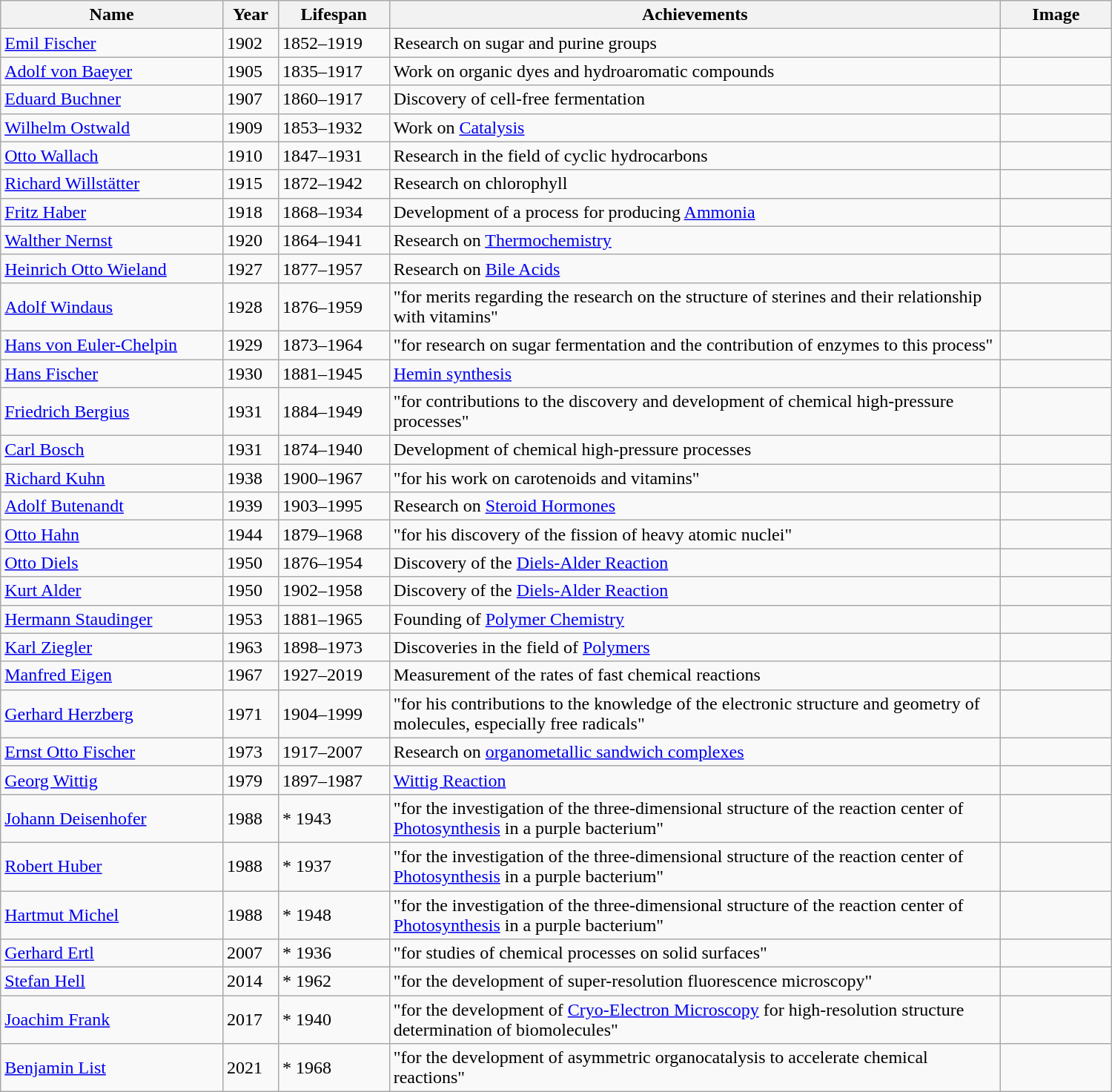<table class="wikitable toptextcells" style="max-width:1000px;">
<tr class="hintergrundfarbe8">
<th width="20%">Name</th>
<th width="5%">Year</th>
<th width="10%">Lifespan</th>
<th width="55%">Achievements</th>
<th width="10%">Image</th>
</tr>
<tr>
<td><a href='#'>Emil Fischer</a></td>
<td>1902</td>
<td>1852–1919</td>
<td>Research on sugar and purine groups</td>
<td></td>
</tr>
<tr>
<td><a href='#'>Adolf von Baeyer</a></td>
<td>1905</td>
<td>1835–1917</td>
<td>Work on organic dyes and hydroaromatic compounds</td>
<td></td>
</tr>
<tr>
<td><a href='#'>Eduard Buchner</a></td>
<td>1907</td>
<td>1860–1917</td>
<td>Discovery of cell-free fermentation</td>
<td></td>
</tr>
<tr>
<td><a href='#'>Wilhelm Ostwald</a></td>
<td>1909</td>
<td>1853–1932</td>
<td>Work on <a href='#'>Catalysis</a></td>
<td></td>
</tr>
<tr>
<td><a href='#'>Otto Wallach</a></td>
<td>1910</td>
<td>1847–1931</td>
<td>Research in the field of cyclic hydrocarbons</td>
<td></td>
</tr>
<tr>
<td><a href='#'>Richard Willstätter</a></td>
<td>1915</td>
<td>1872–1942</td>
<td>Research on chlorophyll</td>
<td></td>
</tr>
<tr>
<td><a href='#'>Fritz Haber</a></td>
<td>1918</td>
<td>1868–1934</td>
<td>Development of a process for producing <a href='#'>Ammonia</a></td>
<td></td>
</tr>
<tr>
<td><a href='#'>Walther Nernst</a></td>
<td>1920</td>
<td>1864–1941</td>
<td>Research on <a href='#'>Thermochemistry</a></td>
<td></td>
</tr>
<tr>
<td><a href='#'>Heinrich Otto Wieland</a></td>
<td>1927</td>
<td>1877–1957</td>
<td>Research on <a href='#'>Bile Acids</a></td>
<td></td>
</tr>
<tr>
<td><a href='#'>Adolf Windaus</a></td>
<td>1928</td>
<td>1876–1959</td>
<td>"for merits regarding the research on the structure of sterines and their relationship with vitamins"</td>
<td></td>
</tr>
<tr>
<td><a href='#'>Hans von Euler-Chelpin</a></td>
<td>1929</td>
<td>1873–1964</td>
<td>"for research on sugar fermentation and the contribution of enzymes to this process"</td>
<td></td>
</tr>
<tr>
<td><a href='#'>Hans Fischer</a></td>
<td>1930</td>
<td>1881–1945</td>
<td><a href='#'>Hemin synthesis</a></td>
<td></td>
</tr>
<tr>
<td><a href='#'>Friedrich Bergius</a></td>
<td>1931</td>
<td>1884–1949</td>
<td>"for contributions to the discovery and development of chemical high-pressure processes"</td>
<td></td>
</tr>
<tr>
<td><a href='#'>Carl Bosch</a></td>
<td>1931</td>
<td>1874–1940</td>
<td>Development of chemical high-pressure processes</td>
<td></td>
</tr>
<tr>
<td><a href='#'>Richard Kuhn</a></td>
<td>1938</td>
<td>1900–1967</td>
<td>"for his work on carotenoids and vitamins"</td>
<td></td>
</tr>
<tr>
<td><a href='#'>Adolf Butenandt</a></td>
<td>1939</td>
<td>1903–1995</td>
<td>Research on <a href='#'>Steroid Hormones</a></td>
<td></td>
</tr>
<tr>
<td><a href='#'>Otto Hahn</a></td>
<td>1944</td>
<td>1879–1968</td>
<td>"for his discovery of the fission of heavy atomic nuclei"</td>
<td></td>
</tr>
<tr>
<td><a href='#'>Otto Diels</a></td>
<td>1950</td>
<td>1876–1954</td>
<td>Discovery of the <a href='#'>Diels-Alder Reaction</a></td>
<td></td>
</tr>
<tr>
<td><a href='#'>Kurt Alder</a></td>
<td>1950</td>
<td>1902–1958</td>
<td>Discovery of the <a href='#'>Diels-Alder Reaction</a></td>
<td></td>
</tr>
<tr>
<td><a href='#'>Hermann Staudinger</a></td>
<td>1953</td>
<td>1881–1965</td>
<td>Founding of <a href='#'>Polymer Chemistry</a></td>
<td></td>
</tr>
<tr>
<td><a href='#'>Karl Ziegler</a></td>
<td>1963</td>
<td>1898–1973</td>
<td>Discoveries in the field of <a href='#'>Polymers</a></td>
<td></td>
</tr>
<tr>
<td><a href='#'>Manfred Eigen</a></td>
<td>1967</td>
<td>1927–2019</td>
<td>Measurement of the rates of fast chemical reactions</td>
<td></td>
</tr>
<tr>
<td><a href='#'>Gerhard Herzberg</a></td>
<td>1971</td>
<td>1904–1999</td>
<td>"for his contributions to the knowledge of the electronic structure and geometry of molecules, especially free radicals"</td>
<td></td>
</tr>
<tr>
<td><a href='#'>Ernst Otto Fischer</a></td>
<td>1973</td>
<td>1917–2007</td>
<td>Research on <a href='#'>organometallic sandwich complexes</a></td>
<td></td>
</tr>
<tr>
<td><a href='#'>Georg Wittig</a></td>
<td>1979</td>
<td>1897–1987</td>
<td><a href='#'>Wittig Reaction</a></td>
<td></td>
</tr>
<tr>
<td><a href='#'>Johann Deisenhofer</a></td>
<td>1988</td>
<td>* 1943</td>
<td>"for the investigation of the three-dimensional structure of the reaction center of <a href='#'>Photosynthesis</a> in a purple bacterium"</td>
<td></td>
</tr>
<tr>
<td><a href='#'>Robert Huber</a></td>
<td>1988</td>
<td>* 1937</td>
<td>"for the investigation of the three-dimensional structure of the reaction center of <a href='#'>Photosynthesis</a> in a purple bacterium"</td>
<td></td>
</tr>
<tr>
<td><a href='#'>Hartmut Michel</a></td>
<td>1988</td>
<td>* 1948</td>
<td>"for the investigation of the three-dimensional structure of the reaction center of <a href='#'>Photosynthesis</a> in a purple bacterium"</td>
<td></td>
</tr>
<tr>
<td><a href='#'>Gerhard Ertl</a></td>
<td>2007</td>
<td>* 1936</td>
<td>"for studies of chemical processes on solid surfaces"</td>
<td></td>
</tr>
<tr>
<td><a href='#'>Stefan Hell</a></td>
<td>2014</td>
<td>* 1962</td>
<td>"for the development of super-resolution fluorescence microscopy"</td>
<td></td>
</tr>
<tr>
<td><a href='#'>Joachim Frank</a></td>
<td>2017</td>
<td>* 1940</td>
<td>"for the development of <a href='#'>Cryo-Electron Microscopy</a> for high-resolution structure determination of biomolecules"</td>
<td></td>
</tr>
<tr>
<td><a href='#'>Benjamin List</a></td>
<td>2021</td>
<td>* 1968</td>
<td>"for the development of asymmetric organocatalysis to accelerate chemical reactions"</td>
<td></td>
</tr>
</table>
